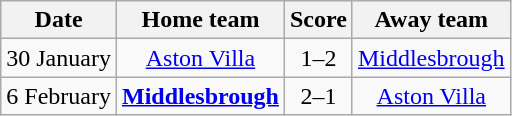<table class="wikitable" style="text-align: center">
<tr>
<th>Date</th>
<th>Home team</th>
<th>Score</th>
<th>Away team</th>
</tr>
<tr>
<td>30 January</td>
<td><a href='#'>Aston Villa</a></td>
<td>1–2</td>
<td><a href='#'>Middlesbrough</a></td>
</tr>
<tr>
<td>6 February</td>
<td><strong><a href='#'>Middlesbrough</a></strong></td>
<td>2–1</td>
<td><a href='#'>Aston Villa</a></td>
</tr>
</table>
